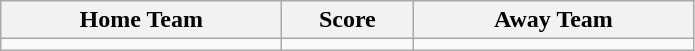<table class="wikitable" style="text-align: center">
<tr>
<th width=180>Home Team</th>
<th width=80>Score</th>
<th width=180>Away Team</th>
</tr>
<tr>
<td></td>
<td></td>
<td></td>
</tr>
</table>
